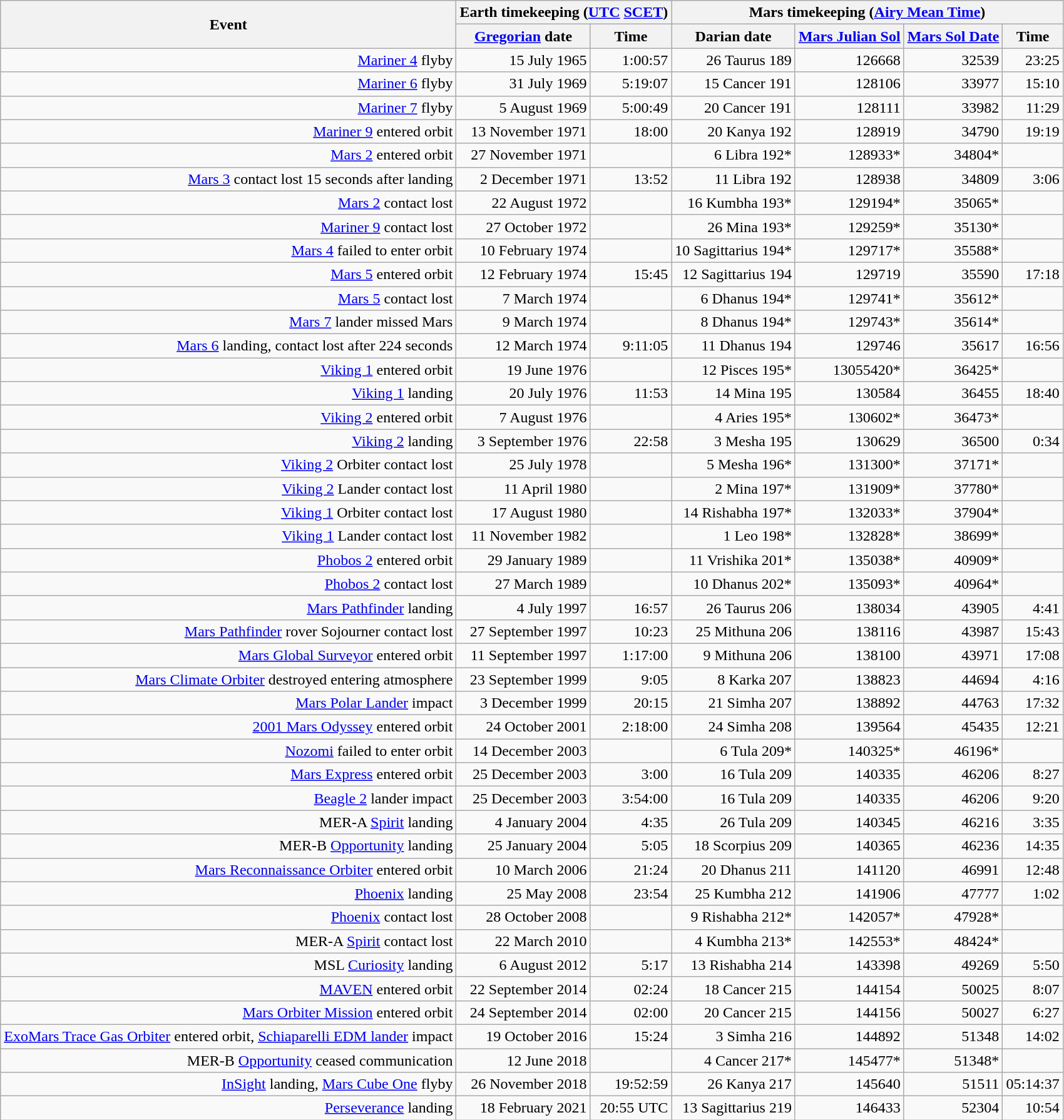<table class="wikitable" style="text-align:right">
<tr>
<th rowspan="2">Event</th>
<th colspan="2">Earth timekeeping (<a href='#'>UTC</a> <a href='#'>SCET</a>)</th>
<th colspan="4">Mars timekeeping (<a href='#'>Airy Mean Time</a>)</th>
</tr>
<tr>
<th><a href='#'>Gregorian</a> date</th>
<th>Time</th>
<th>Darian date</th>
<th><a href='#'>Mars Julian Sol</a></th>
<th><a href='#'>Mars Sol Date</a></th>
<th>Time</th>
</tr>
<tr>
<td><a href='#'>Mariner 4</a> flyby</td>
<td>15 July 1965</td>
<td>1:00:57</td>
<td>26 Taurus 189</td>
<td>126668</td>
<td>32539</td>
<td>23:25</td>
</tr>
<tr>
<td><a href='#'>Mariner 6</a> flyby</td>
<td>31 July 1969</td>
<td>5:19:07</td>
<td>15 Cancer 191</td>
<td>128106</td>
<td>33977</td>
<td>15:10</td>
</tr>
<tr>
<td><a href='#'>Mariner 7</a> flyby</td>
<td>5 August 1969</td>
<td>5:00:49</td>
<td>20 Cancer 191</td>
<td>128111</td>
<td>33982</td>
<td>11:29</td>
</tr>
<tr>
<td><a href='#'>Mariner 9</a> entered orbit</td>
<td>13 November 1971</td>
<td>18:00</td>
<td>20 Kanya 192</td>
<td>128919</td>
<td>34790</td>
<td>19:19</td>
</tr>
<tr>
<td><a href='#'>Mars 2</a> entered orbit</td>
<td>27 November 1971</td>
<td></td>
<td>6 Libra 192*</td>
<td>128933*</td>
<td>34804*</td>
<td></td>
</tr>
<tr>
<td><a href='#'>Mars 3</a> contact lost 15 seconds after landing</td>
<td>2 December 1971</td>
<td>13:52</td>
<td>11 Libra 192</td>
<td>128938</td>
<td>34809</td>
<td>3:06</td>
</tr>
<tr>
<td><a href='#'>Mars 2</a> contact lost</td>
<td>22 August 1972</td>
<td></td>
<td>16 Kumbha 193*</td>
<td>129194*</td>
<td>35065*</td>
<td></td>
</tr>
<tr>
<td><a href='#'>Mariner 9</a> contact lost</td>
<td>27 October 1972</td>
<td></td>
<td>26 Mina 193*</td>
<td>129259*</td>
<td>35130*</td>
<td></td>
</tr>
<tr>
<td><a href='#'>Mars 4</a> failed to enter orbit</td>
<td>10 February 1974</td>
<td></td>
<td>10 Sagittarius 194*</td>
<td>129717*</td>
<td>35588*</td>
<td></td>
</tr>
<tr>
<td><a href='#'>Mars 5</a> entered orbit</td>
<td>12 February 1974</td>
<td>15:45</td>
<td>12 Sagittarius 194</td>
<td>129719</td>
<td>35590</td>
<td>17:18</td>
</tr>
<tr>
<td><a href='#'>Mars 5</a> contact lost</td>
<td>7 March 1974</td>
<td></td>
<td>6 Dhanus 194*</td>
<td>129741*</td>
<td>35612*</td>
<td></td>
</tr>
<tr>
<td><a href='#'>Mars 7</a> lander missed Mars</td>
<td>9 March 1974</td>
<td></td>
<td>8 Dhanus 194*</td>
<td>129743*</td>
<td>35614*</td>
<td></td>
</tr>
<tr>
<td><a href='#'>Mars 6</a> landing, contact lost after 224 seconds</td>
<td>12 March 1974</td>
<td>9:11:05</td>
<td>11 Dhanus 194</td>
<td>129746</td>
<td>35617</td>
<td>16:56</td>
</tr>
<tr>
<td><a href='#'>Viking 1</a> entered orbit</td>
<td>19 June 1976</td>
<td></td>
<td>12 Pisces 195*</td>
<td>13055420*</td>
<td>36425*</td>
<td></td>
</tr>
<tr>
<td><a href='#'>Viking 1</a> landing</td>
<td>20 July 1976</td>
<td>11:53</td>
<td>14 Mina 195</td>
<td>130584</td>
<td>36455</td>
<td>18:40</td>
</tr>
<tr>
<td><a href='#'>Viking 2</a> entered orbit</td>
<td>7 August 1976</td>
<td></td>
<td>4 Aries 195*</td>
<td>130602*</td>
<td>36473*</td>
<td></td>
</tr>
<tr>
<td><a href='#'>Viking 2</a> landing</td>
<td>3 September 1976</td>
<td>22:58</td>
<td>3 Mesha 195</td>
<td>130629</td>
<td>36500</td>
<td>0:34</td>
</tr>
<tr>
<td><a href='#'>Viking 2</a> Orbiter contact lost</td>
<td>25 July 1978</td>
<td></td>
<td>5 Mesha 196*</td>
<td>131300*</td>
<td>37171*</td>
<td></td>
</tr>
<tr>
<td><a href='#'>Viking 2</a> Lander contact lost</td>
<td>11 April 1980</td>
<td></td>
<td>2 Mina 197*</td>
<td>131909*</td>
<td>37780*</td>
<td></td>
</tr>
<tr>
<td><a href='#'>Viking 1</a> Orbiter contact lost</td>
<td>17 August 1980</td>
<td></td>
<td>14 Rishabha 197*</td>
<td>132033*</td>
<td>37904*</td>
<td></td>
</tr>
<tr>
<td><a href='#'>Viking 1</a> Lander contact lost</td>
<td>11 November 1982</td>
<td></td>
<td>1 Leo 198*</td>
<td>132828*</td>
<td>38699*</td>
<td></td>
</tr>
<tr>
<td><a href='#'>Phobos 2</a> entered orbit</td>
<td>29 January 1989</td>
<td></td>
<td>11 Vrishika 201*</td>
<td>135038*</td>
<td>40909*</td>
<td></td>
</tr>
<tr>
<td><a href='#'>Phobos 2</a> contact lost</td>
<td>27 March 1989</td>
<td></td>
<td>10 Dhanus 202*</td>
<td>135093*</td>
<td>40964*</td>
<td></td>
</tr>
<tr>
<td><a href='#'>Mars Pathfinder</a> landing</td>
<td>4 July 1997</td>
<td>16:57</td>
<td>26 Taurus 206</td>
<td>138034</td>
<td>43905</td>
<td>4:41</td>
</tr>
<tr>
<td><a href='#'>Mars Pathfinder</a> rover Sojourner contact lost</td>
<td>27 September 1997</td>
<td>10:23</td>
<td>25 Mithuna 206</td>
<td>138116</td>
<td>43987</td>
<td>15:43</td>
</tr>
<tr>
<td><a href='#'>Mars Global Surveyor</a> entered orbit</td>
<td>11 September 1997</td>
<td>1:17:00</td>
<td>9 Mithuna 206</td>
<td>138100</td>
<td>43971</td>
<td>17:08</td>
</tr>
<tr>
<td><a href='#'>Mars Climate Orbiter</a> destroyed entering atmosphere</td>
<td>23 September 1999</td>
<td>9:05</td>
<td>8 Karka 207</td>
<td>138823</td>
<td>44694</td>
<td>4:16</td>
</tr>
<tr>
<td><a href='#'>Mars Polar Lander</a> impact</td>
<td>3 December 1999</td>
<td>20:15</td>
<td>21 Simha 207</td>
<td>138892</td>
<td>44763</td>
<td>17:32</td>
</tr>
<tr>
<td><a href='#'>2001 Mars Odyssey</a> entered orbit</td>
<td>24 October 2001</td>
<td>2:18:00</td>
<td>24 Simha 208</td>
<td>139564</td>
<td>45435</td>
<td>12:21</td>
</tr>
<tr>
<td><a href='#'>Nozomi</a> failed to enter orbit</td>
<td>14 December 2003</td>
<td></td>
<td>6 Tula 209*</td>
<td>140325*</td>
<td>46196*</td>
<td></td>
</tr>
<tr>
<td><a href='#'>Mars Express</a> entered orbit</td>
<td>25 December 2003</td>
<td>3:00</td>
<td>16 Tula 209</td>
<td>140335</td>
<td>46206</td>
<td>8:27</td>
</tr>
<tr>
<td><a href='#'>Beagle 2</a> lander impact</td>
<td>25 December 2003</td>
<td>3:54:00</td>
<td>16 Tula 209</td>
<td>140335</td>
<td>46206</td>
<td>9:20</td>
</tr>
<tr>
<td>MER-A <a href='#'>Spirit</a> landing</td>
<td>4 January 2004</td>
<td>4:35</td>
<td>26 Tula 209</td>
<td>140345</td>
<td>46216</td>
<td>3:35</td>
</tr>
<tr>
<td>MER-B <a href='#'>Opportunity</a> landing</td>
<td>25 January 2004</td>
<td>5:05</td>
<td>18 Scorpius 209</td>
<td>140365</td>
<td>46236</td>
<td>14:35</td>
</tr>
<tr>
<td><a href='#'>Mars Reconnaissance Orbiter</a> entered orbit</td>
<td>10 March 2006</td>
<td>21:24</td>
<td>20 Dhanus 211</td>
<td>141120</td>
<td>46991</td>
<td>12:48</td>
</tr>
<tr>
<td><a href='#'>Phoenix</a> landing</td>
<td>25 May 2008</td>
<td>23:54</td>
<td>25 Kumbha 212</td>
<td>141906</td>
<td>47777</td>
<td>1:02</td>
</tr>
<tr>
<td><a href='#'>Phoenix</a> contact lost</td>
<td>28 October 2008</td>
<td></td>
<td>9 Rishabha 212*</td>
<td>142057*</td>
<td>47928*</td>
<td></td>
</tr>
<tr>
<td>MER-A <a href='#'>Spirit</a> contact lost</td>
<td>22 March 2010</td>
<td></td>
<td>4 Kumbha 213*</td>
<td>142553*</td>
<td>48424*</td>
<td></td>
</tr>
<tr>
<td>MSL <a href='#'>Curiosity</a> landing</td>
<td>6 August 2012</td>
<td>5:17</td>
<td>13 Rishabha 214</td>
<td>143398</td>
<td>49269</td>
<td>5:50</td>
</tr>
<tr>
<td><a href='#'>MAVEN</a> entered orbit</td>
<td>22 September 2014</td>
<td>02:24</td>
<td>18 Cancer 215</td>
<td>144154</td>
<td>50025</td>
<td>8:07</td>
</tr>
<tr>
<td><a href='#'>Mars Orbiter Mission</a> entered orbit</td>
<td>24 September 2014</td>
<td>02:00</td>
<td>20 Cancer 215</td>
<td>144156</td>
<td>50027</td>
<td>6:27</td>
</tr>
<tr>
<td><a href='#'>ExoMars Trace Gas Orbiter</a> entered orbit, <a href='#'>Schiaparelli EDM lander</a> impact</td>
<td>19 October 2016</td>
<td>15:24</td>
<td>3 Simha 216</td>
<td>144892</td>
<td>51348</td>
<td>14:02</td>
</tr>
<tr>
<td>MER-B <a href='#'>Opportunity</a> ceased communication</td>
<td>12 June 2018</td>
<td></td>
<td>4 Cancer 217*</td>
<td>145477*</td>
<td>51348*</td>
<td></td>
</tr>
<tr>
<td><a href='#'>InSight</a> landing, <a href='#'>Mars Cube One</a> flyby</td>
<td>26 November 2018</td>
<td>19:52:59</td>
<td>26 Kanya 217</td>
<td>145640</td>
<td>51511</td>
<td>05:14:37</td>
</tr>
<tr>
<td><a href='#'>Perseverance</a> landing</td>
<td>18 February 2021</td>
<td>20:55 UTC</td>
<td>13 Sagittarius 219</td>
<td>146433</td>
<td>52304</td>
<td>10:54</td>
</tr>
</table>
